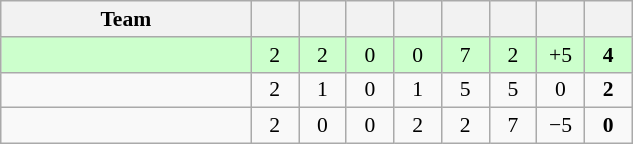<table class="wikitable" style="text-align: center; font-size:90% ">
<tr>
<th width=160>Team</th>
<th width=25></th>
<th width=25></th>
<th width=25></th>
<th width=25></th>
<th width=25></th>
<th width=25></th>
<th width=25></th>
<th width=25></th>
</tr>
<tr bgcolor="ccffcc">
<td align=left></td>
<td>2</td>
<td>2</td>
<td>0</td>
<td>0</td>
<td>7</td>
<td>2</td>
<td>+5</td>
<td><strong>4</strong></td>
</tr>
<tr>
<td align=left></td>
<td>2</td>
<td>1</td>
<td>0</td>
<td>1</td>
<td>5</td>
<td>5</td>
<td>0</td>
<td><strong>2</strong></td>
</tr>
<tr>
<td align=left></td>
<td>2</td>
<td>0</td>
<td>0</td>
<td>2</td>
<td>2</td>
<td>7</td>
<td>−5</td>
<td><strong>0</strong></td>
</tr>
</table>
